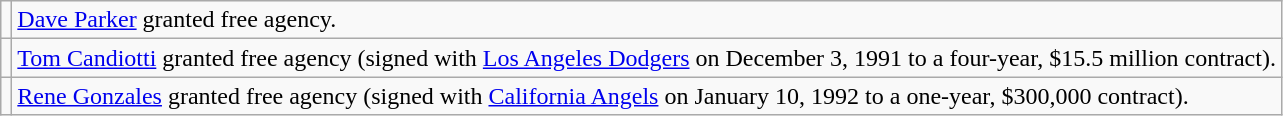<table class="wikitable">
<tr>
<td></td>
<td><a href='#'>Dave Parker</a> granted free agency.</td>
</tr>
<tr>
<td></td>
<td><a href='#'>Tom Candiotti</a> granted free agency (signed with <a href='#'>Los Angeles Dodgers</a> on December 3, 1991 to a four-year, $15.5 million contract).</td>
</tr>
<tr>
<td></td>
<td><a href='#'>Rene Gonzales</a> granted free agency (signed with <a href='#'>California Angels</a> on January 10, 1992 to a one-year, $300,000 contract).</td>
</tr>
</table>
